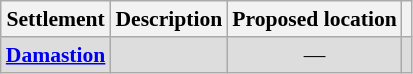<table class="sortable plainrowheaders wikitable" style="cellspacing=2px; text-align:left; font-size:90%;">
<tr style="font-size:100%; text-align:right;">
<th ! scope="col" class="sortable">Settlement</th>
<th ! scope="col">Description</th>
<th ! scope="col">Proposed location</th>
<th ! scope="col"></th>
</tr>
<tr style="background:#ddd">
<td><strong><a href='#'>Damastion</a></strong></td>
<td></td>
<td align=center>—</td>
<td align=center></td>
</tr>
</table>
